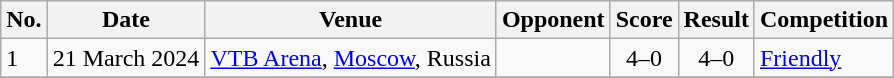<table class="wikitable">
<tr>
<th>No.</th>
<th>Date</th>
<th>Venue</th>
<th>Opponent</th>
<th>Score</th>
<th>Result</th>
<th>Competition</th>
</tr>
<tr>
<td>1</td>
<td>21 March 2024</td>
<td><a href='#'>VTB Arena</a>, <a href='#'>Moscow</a>, Russia</td>
<td></td>
<td align=center>4–0</td>
<td align=center>4–0</td>
<td><a href='#'>Friendly</a></td>
</tr>
<tr>
</tr>
</table>
